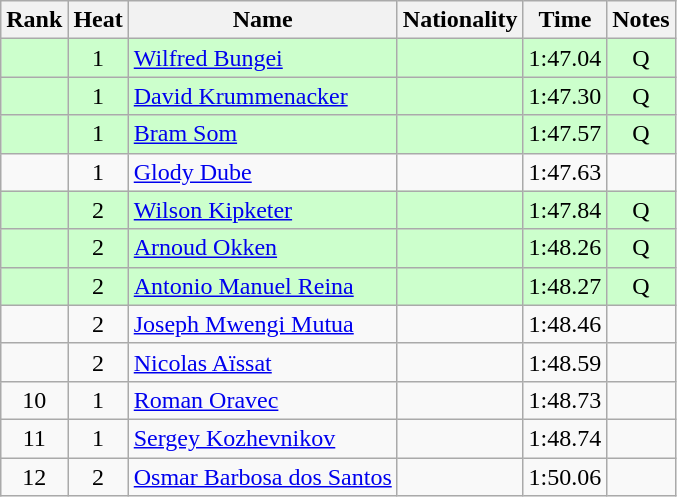<table class="wikitable sortable" style="text-align:center">
<tr>
<th>Rank</th>
<th>Heat</th>
<th>Name</th>
<th>Nationality</th>
<th>Time</th>
<th>Notes</th>
</tr>
<tr bgcolor=ccffcc>
<td></td>
<td>1</td>
<td align="left"><a href='#'>Wilfred Bungei</a></td>
<td align=left></td>
<td>1:47.04</td>
<td>Q</td>
</tr>
<tr bgcolor=ccffcc>
<td></td>
<td>1</td>
<td align="left"><a href='#'>David Krummenacker</a></td>
<td align=left></td>
<td>1:47.30</td>
<td>Q</td>
</tr>
<tr bgcolor=ccffcc>
<td></td>
<td>1</td>
<td align="left"><a href='#'>Bram Som</a></td>
<td align=left></td>
<td>1:47.57</td>
<td>Q</td>
</tr>
<tr>
<td></td>
<td>1</td>
<td align="left"><a href='#'>Glody Dube</a></td>
<td align=left></td>
<td>1:47.63</td>
<td></td>
</tr>
<tr bgcolor=ccffcc>
<td></td>
<td>2</td>
<td align="left"><a href='#'>Wilson Kipketer</a></td>
<td align=left></td>
<td>1:47.84</td>
<td>Q</td>
</tr>
<tr bgcolor=ccffcc>
<td></td>
<td>2</td>
<td align="left"><a href='#'>Arnoud Okken</a></td>
<td align=left></td>
<td>1:48.26</td>
<td>Q</td>
</tr>
<tr bgcolor=ccffcc>
<td></td>
<td>2</td>
<td align="left"><a href='#'>Antonio Manuel Reina</a></td>
<td align=left></td>
<td>1:48.27</td>
<td>Q</td>
</tr>
<tr>
<td></td>
<td>2</td>
<td align="left"><a href='#'>Joseph Mwengi Mutua</a></td>
<td align=left></td>
<td>1:48.46</td>
<td></td>
</tr>
<tr>
<td></td>
<td>2</td>
<td align="left"><a href='#'>Nicolas Aïssat</a></td>
<td align=left></td>
<td>1:48.59</td>
<td></td>
</tr>
<tr>
<td>10</td>
<td>1</td>
<td align="left"><a href='#'>Roman Oravec</a></td>
<td align=left></td>
<td>1:48.73</td>
<td></td>
</tr>
<tr>
<td>11</td>
<td>1</td>
<td align="left"><a href='#'>Sergey Kozhevnikov</a></td>
<td align=left></td>
<td>1:48.74</td>
<td></td>
</tr>
<tr>
<td>12</td>
<td>2</td>
<td align="left"><a href='#'>Osmar Barbosa dos Santos</a></td>
<td align=left></td>
<td>1:50.06</td>
<td></td>
</tr>
</table>
